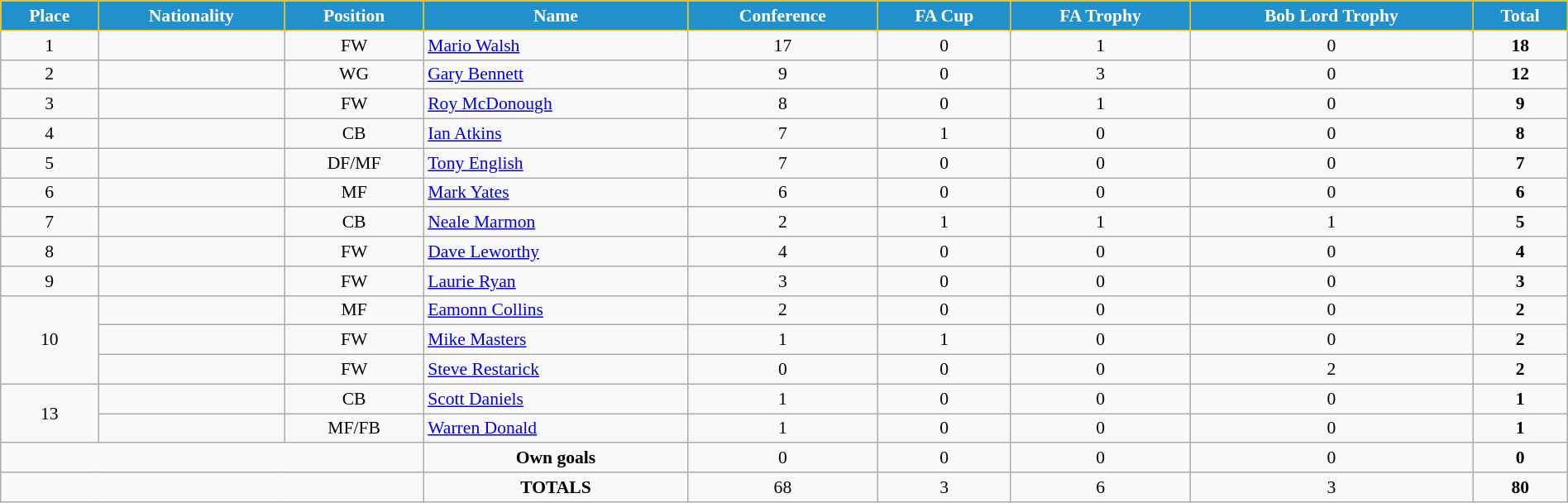<table class="wikitable" style="text-align:center; font-size:90%; width:100%;">
<tr>
<th style="background:#2191CC; color:white; border:1px solid #F7C408; text-align:center;">Place</th>
<th style="background:#2191CC; color:white; border:1px solid #F7C408; text-align:center;">Nationality</th>
<th style="background:#2191CC; color:white; border:1px solid #F7C408; text-align:center;">Position</th>
<th style="background:#2191CC; color:white; border:1px solid #F7C408; text-align:center;">Name</th>
<th style="background:#2191CC; color:white; border:1px solid #F7C408; text-align:center;">Conference</th>
<th style="background:#2191CC; color:white; border:1px solid #F7C408; text-align:center;">FA Cup</th>
<th style="background:#2191CC; color:white; border:1px solid #F7C408; text-align:center;">FA Trophy</th>
<th style="background:#2191CC; color:white; border:1px solid #F7C408; text-align:center;">Bob Lord Trophy</th>
<th style="background:#2191CC; color:white; border:1px solid #F7C408; text-align:center;">Total</th>
</tr>
<tr>
<td>1</td>
<td></td>
<td>FW</td>
<td align="left"><a href='#'>Mario Walsh</a></td>
<td>17</td>
<td>0</td>
<td>1</td>
<td>0</td>
<td><strong>18</strong></td>
</tr>
<tr>
<td>2</td>
<td></td>
<td>WG</td>
<td align="left"><a href='#'>Gary Bennett</a></td>
<td>9</td>
<td>0</td>
<td>3</td>
<td>0</td>
<td><strong>12</strong></td>
</tr>
<tr>
<td>3</td>
<td></td>
<td>FW</td>
<td align="left"><a href='#'>Roy McDonough</a></td>
<td>8</td>
<td>0</td>
<td>1</td>
<td>0</td>
<td><strong>9</strong></td>
</tr>
<tr>
<td>4</td>
<td></td>
<td>CB</td>
<td align="left"><a href='#'>Ian Atkins</a></td>
<td>7</td>
<td>1</td>
<td>0</td>
<td>0</td>
<td><strong>8</strong></td>
</tr>
<tr>
<td>5</td>
<td></td>
<td>DF/MF</td>
<td align="left"><a href='#'>Tony English</a></td>
<td>7</td>
<td>0</td>
<td>0</td>
<td>0</td>
<td><strong>7</strong></td>
</tr>
<tr>
<td>6</td>
<td></td>
<td>MF</td>
<td align="left"><a href='#'>Mark Yates</a></td>
<td>6</td>
<td>0</td>
<td>0</td>
<td>0</td>
<td><strong>6</strong></td>
</tr>
<tr>
<td>7</td>
<td></td>
<td>CB</td>
<td align="left"><a href='#'>Neale Marmon</a></td>
<td>2</td>
<td>1</td>
<td>1</td>
<td>1</td>
<td><strong>5</strong></td>
</tr>
<tr>
<td>8</td>
<td></td>
<td>FW</td>
<td align="left"><a href='#'>Dave Leworthy</a></td>
<td>4</td>
<td>0</td>
<td>0</td>
<td>0</td>
<td><strong>4</strong></td>
</tr>
<tr>
<td>9</td>
<td></td>
<td>FW</td>
<td align="left"><a href='#'>Laurie Ryan</a></td>
<td>3</td>
<td>0</td>
<td>0</td>
<td>0</td>
<td><strong>3</strong></td>
</tr>
<tr>
<td rowspan=3>10</td>
<td></td>
<td>MF</td>
<td align="left"><a href='#'>Eamonn Collins</a></td>
<td>2</td>
<td>0</td>
<td>0</td>
<td>0</td>
<td><strong>2</strong></td>
</tr>
<tr>
<td></td>
<td>FW</td>
<td align="left"><a href='#'>Mike Masters</a></td>
<td>1</td>
<td>1</td>
<td>0</td>
<td>0</td>
<td><strong>2</strong></td>
</tr>
<tr>
<td></td>
<td>FW</td>
<td align="left"><a href='#'>Steve Restarick</a></td>
<td>0</td>
<td>0</td>
<td>0</td>
<td>2</td>
<td><strong>2</strong></td>
</tr>
<tr>
<td rowspan=2>13</td>
<td></td>
<td>CB</td>
<td align="left"><a href='#'>Scott Daniels</a></td>
<td>1</td>
<td>0</td>
<td>0</td>
<td>0</td>
<td><strong>1</strong></td>
</tr>
<tr>
<td></td>
<td>MF/FB</td>
<td align="left"><a href='#'>Warren Donald</a></td>
<td>1</td>
<td>0</td>
<td>0</td>
<td>0</td>
<td><strong>1</strong></td>
</tr>
<tr>
<td colspan="3"></td>
<td><strong>Own goals</strong></td>
<td>0</td>
<td>0</td>
<td>0</td>
<td>0</td>
<td><strong>0</strong></td>
</tr>
<tr>
<td colspan="3"></td>
<td><strong>TOTALS</strong></td>
<td>68</td>
<td>3</td>
<td>6</td>
<td>3</td>
<td><strong>80</strong></td>
</tr>
</table>
